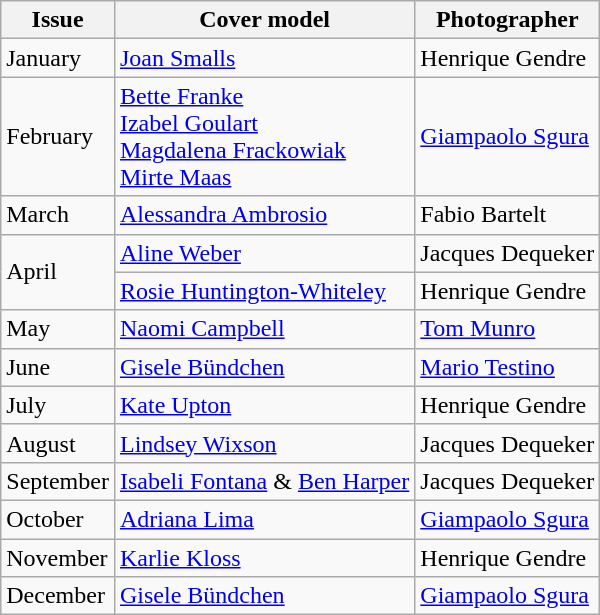<table class="wikitable">
<tr>
<th>Issue</th>
<th>Cover model</th>
<th>Photographer</th>
</tr>
<tr>
<td>January</td>
<td><a href='#'>Joan Smalls</a></td>
<td>Henrique Gendre</td>
</tr>
<tr>
<td>February</td>
<td><a href='#'>Bette Franke</a><br><a href='#'>Izabel Goulart</a><br><a href='#'>Magdalena Frackowiak</a><br><a href='#'>Mirte Maas</a></td>
<td><a href='#'>Giampaolo Sgura</a></td>
</tr>
<tr>
<td>March</td>
<td><a href='#'>Alessandra Ambrosio</a></td>
<td>Fabio Bartelt</td>
</tr>
<tr>
<td rowspan=2>April</td>
<td><a href='#'>Aline Weber</a></td>
<td>Jacques Dequeker</td>
</tr>
<tr>
<td><a href='#'>Rosie Huntington-Whiteley</a></td>
<td>Henrique Gendre</td>
</tr>
<tr>
<td>May</td>
<td><a href='#'>Naomi Campbell</a></td>
<td><a href='#'>Tom Munro</a></td>
</tr>
<tr>
<td>June</td>
<td><a href='#'>Gisele Bündchen</a></td>
<td><a href='#'>Mario Testino</a></td>
</tr>
<tr>
<td>July</td>
<td><a href='#'>Kate Upton</a></td>
<td>Henrique Gendre</td>
</tr>
<tr>
<td>August</td>
<td><a href='#'>Lindsey Wixson</a></td>
<td>Jacques Dequeker</td>
</tr>
<tr>
<td>September</td>
<td><a href='#'>Isabeli Fontana</a> & <a href='#'>Ben Harper</a></td>
<td>Jacques Dequeker</td>
</tr>
<tr>
<td>October</td>
<td><a href='#'>Adriana Lima</a></td>
<td><a href='#'>Giampaolo Sgura</a></td>
</tr>
<tr>
<td>November</td>
<td><a href='#'>Karlie Kloss</a></td>
<td>Henrique Gendre</td>
</tr>
<tr>
<td>December</td>
<td><a href='#'>Gisele Bündchen</a></td>
<td><a href='#'>Giampaolo Sgura</a></td>
</tr>
</table>
